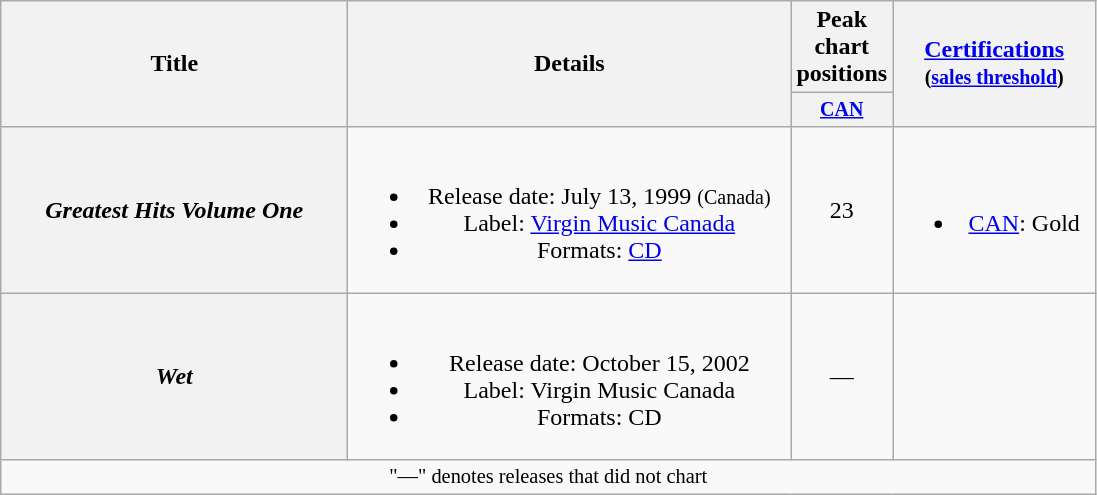<table class="wikitable plainrowheaders" style="text-align:center;">
<tr>
<th rowspan="2" style="width:14em;">Title</th>
<th rowspan="2" style="width:18em;">Details</th>
<th colspan="1">Peak chart positions</th>
<th rowspan="2" style="width:8em;"><a href='#'>Certifications</a><br><small>(<a href='#'>sales threshold</a>)</small></th>
</tr>
<tr style="font-size:smaller;">
<th style="width:45px;"><a href='#'>CAN</a></th>
</tr>
<tr>
<th scope="row"><em>Greatest Hits Volume One</em></th>
<td><br><ul><li>Release date: July 13, 1999 <small>(Canada)</small></li><li>Label: <a href='#'>Virgin Music Canada</a></li><li>Formats: <a href='#'>CD</a></li></ul></td>
<td>23</td>
<td><br><ul><li><a href='#'>CAN</a>: Gold</li></ul></td>
</tr>
<tr>
<th scope="row"><em>Wet</em></th>
<td><br><ul><li>Release date: October 15, 2002</li><li>Label: Virgin Music Canada</li><li>Formats: CD</li></ul></td>
<td>—</td>
<td></td>
</tr>
<tr>
<td colspan="10" style="font-size:85%">"—" denotes releases that did not chart</td>
</tr>
</table>
